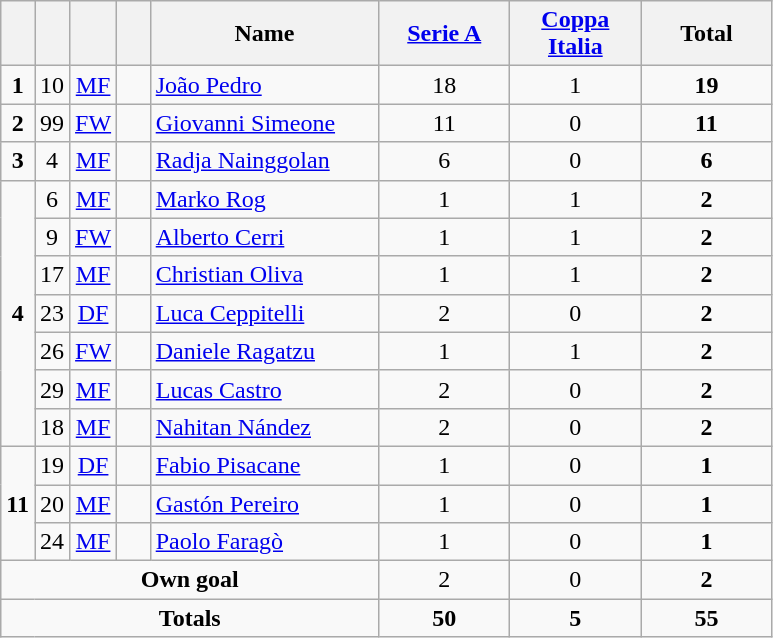<table class="wikitable" style="text-align:center">
<tr>
<th width=15></th>
<th width=15></th>
<th width=15></th>
<th width=15></th>
<th width=145>Name</th>
<th width=80><strong><a href='#'>Serie A</a></strong></th>
<th width=80><strong><a href='#'>Coppa Italia</a></strong></th>
<th width=80>Total</th>
</tr>
<tr>
<td><strong>1</strong></td>
<td>10</td>
<td><a href='#'>MF</a></td>
<td></td>
<td align=left><a href='#'>João Pedro</a></td>
<td>18</td>
<td>1</td>
<td><strong>19</strong></td>
</tr>
<tr>
<td><strong>2</strong></td>
<td>99</td>
<td><a href='#'>FW</a></td>
<td></td>
<td align=left><a href='#'>Giovanni Simeone</a></td>
<td>11</td>
<td>0</td>
<td><strong>11</strong></td>
</tr>
<tr>
<td><strong>3</strong></td>
<td>4</td>
<td><a href='#'>MF</a></td>
<td></td>
<td align=left><a href='#'>Radja Nainggolan</a></td>
<td>6</td>
<td>0</td>
<td><strong>6</strong></td>
</tr>
<tr>
<td rowspan=7><strong>4</strong></td>
<td>6</td>
<td><a href='#'>MF</a></td>
<td></td>
<td align=left><a href='#'>Marko Rog</a></td>
<td>1</td>
<td>1</td>
<td><strong>2</strong></td>
</tr>
<tr>
<td>9</td>
<td><a href='#'>FW</a></td>
<td></td>
<td align=left><a href='#'>Alberto Cerri</a></td>
<td>1</td>
<td>1</td>
<td><strong>2</strong></td>
</tr>
<tr>
<td>17</td>
<td><a href='#'>MF</a></td>
<td></td>
<td align=left><a href='#'>Christian Oliva</a></td>
<td>1</td>
<td>1</td>
<td><strong>2</strong></td>
</tr>
<tr>
<td>23</td>
<td><a href='#'>DF</a></td>
<td></td>
<td align=left><a href='#'>Luca Ceppitelli</a></td>
<td>2</td>
<td>0</td>
<td><strong>2</strong></td>
</tr>
<tr>
<td>26</td>
<td><a href='#'>FW</a></td>
<td></td>
<td align=left><a href='#'>Daniele Ragatzu</a></td>
<td>1</td>
<td>1</td>
<td><strong>2</strong></td>
</tr>
<tr>
<td>29</td>
<td><a href='#'>MF</a></td>
<td></td>
<td align=left><a href='#'>Lucas Castro</a></td>
<td>2</td>
<td>0</td>
<td><strong>2</strong></td>
</tr>
<tr>
<td>18</td>
<td><a href='#'>MF</a></td>
<td></td>
<td align=left><a href='#'>Nahitan Nández</a></td>
<td>2</td>
<td>0</td>
<td><strong>2</strong></td>
</tr>
<tr>
<td rowspan=3><strong>11</strong></td>
<td>19</td>
<td><a href='#'>DF</a></td>
<td></td>
<td align=left><a href='#'>Fabio Pisacane</a></td>
<td>1</td>
<td>0</td>
<td><strong>1</strong></td>
</tr>
<tr>
<td>20</td>
<td><a href='#'>MF</a></td>
<td></td>
<td align=left><a href='#'>Gastón Pereiro</a></td>
<td>1</td>
<td>0</td>
<td><strong>1</strong></td>
</tr>
<tr>
<td>24</td>
<td><a href='#'>MF</a></td>
<td></td>
<td align=left><a href='#'>Paolo Faragò</a></td>
<td>1</td>
<td>0</td>
<td><strong>1</strong></td>
</tr>
<tr>
<td colspan=5><strong>Own goal</strong></td>
<td>2</td>
<td>0</td>
<td><strong>2</strong></td>
</tr>
<tr>
<td colspan=5><strong>Totals</strong></td>
<td><strong>50</strong></td>
<td><strong>5</strong></td>
<td><strong>55</strong></td>
</tr>
</table>
